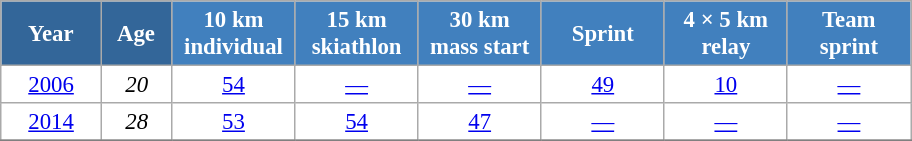<table class="wikitable" style="font-size:95%; text-align:center; border:grey solid 1px; border-collapse:collapse; background:#ffffff;">
<tr>
<th style="background-color:#369; color:white; width:60px;"> Year </th>
<th style="background-color:#369; color:white; width:40px;"> Age </th>
<th style="background-color:#4180be; color:white; width:75px;"> 10 km <br> individual </th>
<th style="background-color:#4180be; color:white; width:75px;"> 15 km <br> skiathlon </th>
<th style="background-color:#4180be; color:white; width:75px;"> 30 km <br> mass start </th>
<th style="background-color:#4180be; color:white; width:75px;"> Sprint </th>
<th style="background-color:#4180be; color:white; width:75px;"> 4 × 5 km <br> relay </th>
<th style="background-color:#4180be; color:white; width:75px;"> Team <br> sprint </th>
</tr>
<tr>
<td><a href='#'>2006</a></td>
<td><em>20</em></td>
<td><a href='#'>54</a></td>
<td><a href='#'>—</a></td>
<td><a href='#'>—</a></td>
<td><a href='#'>49</a></td>
<td><a href='#'>10</a></td>
<td><a href='#'>—</a></td>
</tr>
<tr>
<td><a href='#'>2014</a></td>
<td><em>28</em></td>
<td><a href='#'>53</a></td>
<td><a href='#'>54</a></td>
<td><a href='#'>47</a></td>
<td><a href='#'>—</a></td>
<td><a href='#'>—</a></td>
<td><a href='#'>—</a></td>
</tr>
<tr>
</tr>
</table>
